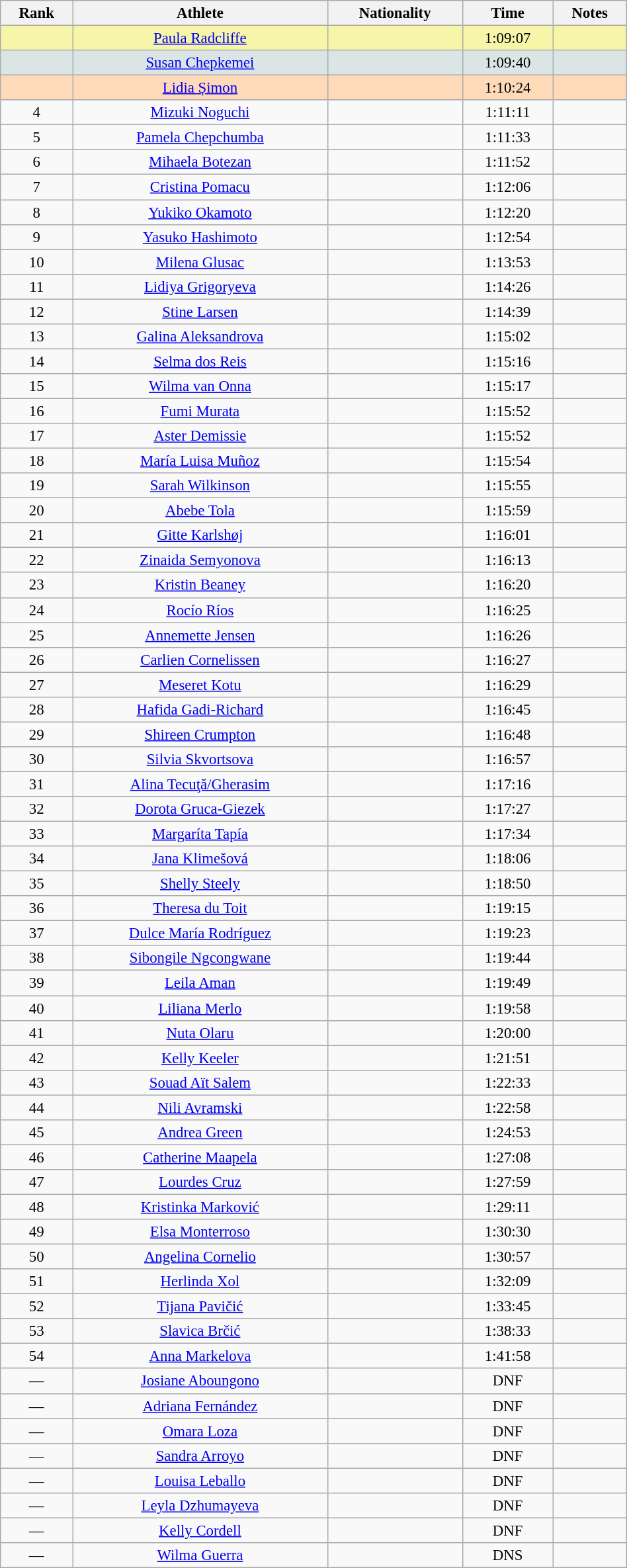<table class="wikitable sortable" style=" text-align:center; font-size:95%;" width="50%">
<tr>
<th>Rank</th>
<th>Athlete</th>
<th>Nationality</th>
<th>Time</th>
<th>Notes</th>
</tr>
<tr bgcolor="#F7F6A8">
<td align=center></td>
<td><a href='#'>Paula Radcliffe</a></td>
<td></td>
<td>1:09:07</td>
<td></td>
</tr>
<tr bgcolor="#DCE5E5">
<td align=center></td>
<td><a href='#'>Susan Chepkemei</a></td>
<td></td>
<td>1:09:40</td>
<td></td>
</tr>
<tr bgcolor="#FFDAB9">
<td align=center></td>
<td><a href='#'>Lidia Șimon</a></td>
<td></td>
<td>1:10:24</td>
<td></td>
</tr>
<tr>
<td align=center>4</td>
<td><a href='#'>Mizuki Noguchi</a></td>
<td></td>
<td>1:11:11</td>
<td></td>
</tr>
<tr>
<td align=center>5</td>
<td><a href='#'>Pamela Chepchumba</a></td>
<td></td>
<td>1:11:33</td>
<td></td>
</tr>
<tr>
<td align=center>6</td>
<td><a href='#'>Mihaela Botezan</a></td>
<td></td>
<td>1:11:52</td>
<td></td>
</tr>
<tr>
<td align=center>7</td>
<td><a href='#'>Cristina Pomacu</a></td>
<td></td>
<td>1:12:06</td>
<td></td>
</tr>
<tr>
<td align=center>8</td>
<td><a href='#'>Yukiko Okamoto</a></td>
<td></td>
<td>1:12:20</td>
<td></td>
</tr>
<tr>
<td align=center>9</td>
<td><a href='#'>Yasuko Hashimoto</a></td>
<td></td>
<td>1:12:54</td>
<td></td>
</tr>
<tr>
<td align=center>10</td>
<td><a href='#'>Milena Glusac</a></td>
<td></td>
<td>1:13:53</td>
<td></td>
</tr>
<tr>
<td align=center>11</td>
<td><a href='#'>Lidiya Grigoryeva</a></td>
<td></td>
<td>1:14:26</td>
<td></td>
</tr>
<tr>
<td align=center>12</td>
<td><a href='#'>Stine Larsen</a></td>
<td></td>
<td>1:14:39</td>
<td></td>
</tr>
<tr>
<td align=center>13</td>
<td><a href='#'>Galina Aleksandrova</a></td>
<td></td>
<td>1:15:02</td>
<td></td>
</tr>
<tr>
<td align=center>14</td>
<td><a href='#'>Selma dos Reis</a></td>
<td></td>
<td>1:15:16</td>
<td></td>
</tr>
<tr>
<td align=center>15</td>
<td><a href='#'>Wilma van Onna</a></td>
<td></td>
<td>1:15:17</td>
<td></td>
</tr>
<tr>
<td align=center>16</td>
<td><a href='#'>Fumi Murata</a></td>
<td></td>
<td>1:15:52</td>
<td></td>
</tr>
<tr>
<td align=center>17</td>
<td><a href='#'>Aster Demissie</a></td>
<td></td>
<td>1:15:52</td>
<td></td>
</tr>
<tr>
<td align=center>18</td>
<td><a href='#'>María Luisa Muñoz</a></td>
<td></td>
<td>1:15:54</td>
<td></td>
</tr>
<tr>
<td align=center>19</td>
<td><a href='#'>Sarah Wilkinson</a></td>
<td></td>
<td>1:15:55</td>
<td></td>
</tr>
<tr>
<td align=center>20</td>
<td><a href='#'>Abebe Tola</a></td>
<td></td>
<td>1:15:59</td>
<td></td>
</tr>
<tr>
<td align=center>21</td>
<td><a href='#'>Gitte Karlshøj</a></td>
<td></td>
<td>1:16:01</td>
<td></td>
</tr>
<tr>
<td align=center>22</td>
<td><a href='#'>Zinaida Semyonova</a></td>
<td></td>
<td>1:16:13</td>
<td></td>
</tr>
<tr>
<td align=center>23</td>
<td><a href='#'>Kristin Beaney</a></td>
<td></td>
<td>1:16:20</td>
<td></td>
</tr>
<tr>
<td align=center>24</td>
<td><a href='#'>Rocío Ríos</a></td>
<td></td>
<td>1:16:25</td>
<td></td>
</tr>
<tr>
<td align=center>25</td>
<td><a href='#'>Annemette Jensen</a></td>
<td></td>
<td>1:16:26</td>
<td></td>
</tr>
<tr>
<td align=center>26</td>
<td><a href='#'>Carlien Cornelissen</a></td>
<td></td>
<td>1:16:27</td>
<td></td>
</tr>
<tr>
<td align=center>27</td>
<td><a href='#'>Meseret Kotu</a></td>
<td></td>
<td>1:16:29</td>
<td></td>
</tr>
<tr>
<td align=center>28</td>
<td><a href='#'>Hafida Gadi-Richard</a></td>
<td></td>
<td>1:16:45</td>
<td></td>
</tr>
<tr>
<td align=center>29</td>
<td><a href='#'>Shireen Crumpton</a></td>
<td></td>
<td>1:16:48</td>
<td></td>
</tr>
<tr>
<td align=center>30</td>
<td><a href='#'>Silvia Skvortsova</a></td>
<td></td>
<td>1:16:57</td>
<td></td>
</tr>
<tr>
<td align=center>31</td>
<td><a href='#'>Alina Tecuţă/Gherasim</a></td>
<td></td>
<td>1:17:16</td>
<td></td>
</tr>
<tr>
<td align=center>32</td>
<td><a href='#'>Dorota Gruca-Giezek</a></td>
<td></td>
<td>1:17:27</td>
<td></td>
</tr>
<tr>
<td align=center>33</td>
<td><a href='#'>Margaríta Tapía</a></td>
<td></td>
<td>1:17:34</td>
<td></td>
</tr>
<tr>
<td align=center>34</td>
<td><a href='#'>Jana Klimešová</a></td>
<td></td>
<td>1:18:06</td>
<td></td>
</tr>
<tr>
<td align=center>35</td>
<td><a href='#'>Shelly Steely</a></td>
<td></td>
<td>1:18:50</td>
<td></td>
</tr>
<tr>
<td align=center>36</td>
<td><a href='#'>Theresa du Toit</a></td>
<td></td>
<td>1:19:15</td>
<td></td>
</tr>
<tr>
<td align=center>37</td>
<td><a href='#'>Dulce María Rodríguez</a></td>
<td></td>
<td>1:19:23</td>
<td></td>
</tr>
<tr>
<td align=center>38</td>
<td><a href='#'>Sibongile Ngcongwane</a></td>
<td></td>
<td>1:19:44</td>
<td></td>
</tr>
<tr>
<td align=center>39</td>
<td><a href='#'>Leila Aman</a></td>
<td></td>
<td>1:19:49</td>
<td></td>
</tr>
<tr>
<td align=center>40</td>
<td><a href='#'>Liliana Merlo</a></td>
<td></td>
<td>1:19:58</td>
<td></td>
</tr>
<tr>
<td align=center>41</td>
<td><a href='#'>Nuta Olaru</a></td>
<td></td>
<td>1:20:00</td>
<td></td>
</tr>
<tr>
<td align=center>42</td>
<td><a href='#'>Kelly Keeler</a></td>
<td></td>
<td>1:21:51</td>
<td></td>
</tr>
<tr>
<td align=center>43</td>
<td><a href='#'>Souad Aït Salem</a></td>
<td></td>
<td>1:22:33</td>
<td></td>
</tr>
<tr>
<td align=center>44</td>
<td><a href='#'>Nili Avramski</a></td>
<td></td>
<td>1:22:58</td>
<td></td>
</tr>
<tr>
<td align=center>45</td>
<td><a href='#'>Andrea Green</a></td>
<td></td>
<td>1:24:53</td>
<td></td>
</tr>
<tr>
<td align=center>46</td>
<td><a href='#'>Catherine Maapela</a></td>
<td></td>
<td>1:27:08</td>
<td></td>
</tr>
<tr>
<td align=center>47</td>
<td><a href='#'>Lourdes Cruz</a></td>
<td></td>
<td>1:27:59</td>
<td></td>
</tr>
<tr>
<td align=center>48</td>
<td><a href='#'>Kristinka Marković</a></td>
<td></td>
<td>1:29:11</td>
<td></td>
</tr>
<tr>
<td align=center>49</td>
<td><a href='#'>Elsa Monterroso</a></td>
<td></td>
<td>1:30:30</td>
<td></td>
</tr>
<tr>
<td align=center>50</td>
<td><a href='#'>Angelina Cornelio</a></td>
<td></td>
<td>1:30:57</td>
<td></td>
</tr>
<tr>
<td align=center>51</td>
<td><a href='#'>Herlinda Xol</a></td>
<td></td>
<td>1:32:09</td>
<td></td>
</tr>
<tr>
<td align=center>52</td>
<td><a href='#'>Tijana Pavičić</a></td>
<td></td>
<td>1:33:45</td>
<td></td>
</tr>
<tr>
<td align=center>53</td>
<td><a href='#'>Slavica Brčić</a></td>
<td></td>
<td>1:38:33</td>
<td></td>
</tr>
<tr>
<td align=center>54</td>
<td><a href='#'>Anna Markelova</a></td>
<td></td>
<td>1:41:58</td>
</tr>
<tr>
<td align=center>—</td>
<td><a href='#'>Josiane Aboungono</a></td>
<td></td>
<td>DNF</td>
<td></td>
</tr>
<tr>
<td align=center>—</td>
<td><a href='#'>Adriana Fernández</a></td>
<td></td>
<td>DNF</td>
<td></td>
</tr>
<tr>
<td align=center>—</td>
<td><a href='#'>Omara Loza</a></td>
<td></td>
<td>DNF</td>
<td></td>
</tr>
<tr>
<td align=center>—</td>
<td><a href='#'>Sandra Arroyo</a></td>
<td></td>
<td>DNF</td>
<td></td>
</tr>
<tr>
<td align=center>—</td>
<td><a href='#'>Louisa Leballo</a></td>
<td></td>
<td>DNF</td>
<td></td>
</tr>
<tr>
<td align=center>—</td>
<td><a href='#'>Leyla Dzhumayeva</a></td>
<td></td>
<td>DNF</td>
<td></td>
</tr>
<tr>
<td align=center>—</td>
<td><a href='#'>Kelly Cordell</a></td>
<td></td>
<td>DNF</td>
<td></td>
</tr>
<tr>
<td align=center>—</td>
<td><a href='#'>Wilma Guerra</a></td>
<td></td>
<td>DNS</td>
<td></td>
</tr>
</table>
